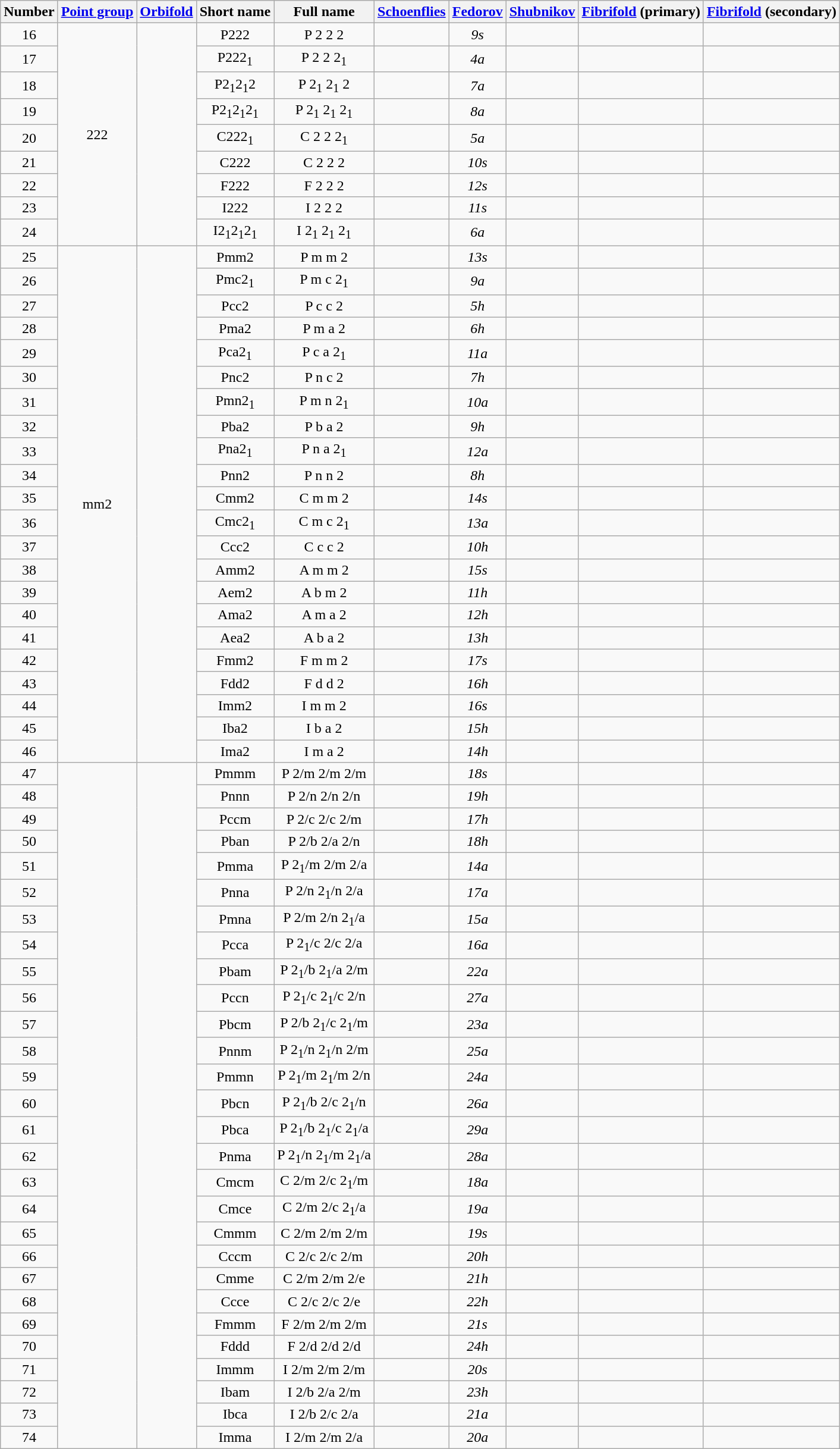<table class=wikitable>
<tr>
<th>Number</th>
<th><a href='#'>Point group</a></th>
<th><a href='#'>Orbifold</a></th>
<th>Short name</th>
<th>Full name</th>
<th><a href='#'>Schoenflies</a></th>
<th><a href='#'>Fedorov</a></th>
<th><a href='#'>Shubnikov</a></th>
<th><a href='#'>Fibrifold</a> (primary)</th>
<th><a href='#'>Fibrifold</a> (secondary)</th>
</tr>
<tr align=center>
<td>16</td>
<td rowspan=9>222</td>
<td rowspan=9></td>
<td>P222</td>
<td>P 2 2 2</td>
<td></td>
<td><em>9s</em></td>
<td></td>
<td></td>
<td></td>
</tr>
<tr align=center>
<td>17</td>
<td>P222<sub>1</sub></td>
<td>P 2 2 2<sub>1</sub></td>
<td></td>
<td><em>4a</em></td>
<td></td>
<td></td>
<td></td>
</tr>
<tr align=center>
<td>18</td>
<td>P2<sub>1</sub>2<sub>1</sub>2</td>
<td>P 2<sub>1</sub> 2<sub>1</sub> 2</td>
<td></td>
<td><em>7a</em></td>
<td> </td>
<td></td>
<td></td>
</tr>
<tr align=center>
<td>19</td>
<td>P2<sub>1</sub>2<sub>1</sub>2<sub>1</sub></td>
<td>P 2<sub>1</sub> 2<sub>1</sub> 2<sub>1</sub></td>
<td></td>
<td><em>8a</em></td>
<td> </td>
<td></td>
<td></td>
</tr>
<tr align=center>
<td>20</td>
<td>C222<sub>1</sub></td>
<td>C 2 2 2<sub>1</sub></td>
<td></td>
<td><em>5a</em></td>
<td></td>
<td></td>
<td></td>
</tr>
<tr align=center>
<td>21</td>
<td>C222</td>
<td>C 2 2 2</td>
<td></td>
<td><em>10s</em></td>
<td></td>
<td></td>
<td></td>
</tr>
<tr align=center>
<td>22</td>
<td>F222</td>
<td>F 2 2 2</td>
<td></td>
<td><em>12s</em></td>
<td></td>
<td></td>
<td></td>
</tr>
<tr align=center>
<td>23</td>
<td>I222</td>
<td>I 2 2 2</td>
<td></td>
<td><em>11s</em></td>
<td></td>
<td></td>
<td></td>
</tr>
<tr align=center>
<td>24</td>
<td>I2<sub>1</sub>2<sub>1</sub>2<sub>1</sub></td>
<td>I 2<sub>1</sub> 2<sub>1</sub> 2<sub>1</sub></td>
<td></td>
<td><em>6a</em></td>
<td></td>
<td></td>
<td></td>
</tr>
<tr align=center>
<td>25</td>
<td rowspan=22>mm2</td>
<td rowspan=22></td>
<td>Pmm2</td>
<td>P m m 2</td>
<td></td>
<td><em>13s</em></td>
<td></td>
<td></td>
<td></td>
</tr>
<tr align=center>
<td>26</td>
<td>Pmc2<sub>1</sub></td>
<td>P m c 2<sub>1</sub></td>
<td></td>
<td><em>9a</em></td>
<td></td>
<td></td>
<td></td>
</tr>
<tr align=center>
<td>27</td>
<td>Pcc2</td>
<td>P c c 2</td>
<td></td>
<td><em>5h</em></td>
<td></td>
<td></td>
<td></td>
</tr>
<tr align=center>
<td>28</td>
<td>Pma2</td>
<td>P m a 2</td>
<td></td>
<td><em>6h</em></td>
<td></td>
<td></td>
<td></td>
</tr>
<tr align=center>
<td>29</td>
<td>Pca2<sub>1</sub></td>
<td>P c a 2<sub>1</sub></td>
<td></td>
<td><em>11a</em></td>
<td></td>
<td></td>
<td></td>
</tr>
<tr align=center>
<td>30</td>
<td>Pnc2</td>
<td>P n c 2</td>
<td></td>
<td><em>7h</em></td>
<td></td>
<td></td>
<td></td>
</tr>
<tr align=center>
<td>31</td>
<td>Pmn2<sub>1</sub></td>
<td>P m n 2<sub>1</sub></td>
<td></td>
<td><em>10a</em></td>
<td></td>
<td></td>
<td></td>
</tr>
<tr align=center>
<td>32</td>
<td>Pba2</td>
<td>P b a 2</td>
<td></td>
<td><em>9h</em></td>
<td></td>
<td></td>
<td></td>
</tr>
<tr align=center>
<td>33</td>
<td>Pna2<sub>1</sub></td>
<td>P n a 2<sub>1</sub></td>
<td></td>
<td><em>12a</em></td>
<td></td>
<td></td>
<td></td>
</tr>
<tr align=center>
<td>34</td>
<td>Pnn2</td>
<td>P n n 2</td>
<td></td>
<td><em>8h</em></td>
<td></td>
<td></td>
<td></td>
</tr>
<tr align=center>
<td>35</td>
<td>Cmm2</td>
<td>C m m 2</td>
<td></td>
<td><em>14s</em></td>
<td></td>
<td></td>
<td></td>
</tr>
<tr align=center>
<td>36</td>
<td>Cmc2<sub>1</sub></td>
<td>C m c 2<sub>1</sub></td>
<td></td>
<td><em>13a</em></td>
<td></td>
<td></td>
<td></td>
</tr>
<tr align=center>
<td>37</td>
<td>Ccc2</td>
<td>C c c 2</td>
<td></td>
<td><em>10h</em></td>
<td></td>
<td></td>
<td></td>
</tr>
<tr align=center>
<td>38</td>
<td>Amm2</td>
<td>A m m 2</td>
<td></td>
<td><em>15s</em></td>
<td></td>
<td></td>
<td></td>
</tr>
<tr align=center>
<td>39</td>
<td>Aem2</td>
<td>A b m 2</td>
<td></td>
<td><em>11h</em></td>
<td></td>
<td></td>
<td></td>
</tr>
<tr align=center>
<td>40</td>
<td>Ama2</td>
<td>A m a 2</td>
<td></td>
<td><em>12h</em></td>
<td></td>
<td></td>
<td></td>
</tr>
<tr align=center>
<td>41</td>
<td>Aea2</td>
<td>A b a 2</td>
<td></td>
<td><em>13h</em></td>
<td></td>
<td></td>
<td></td>
</tr>
<tr align=center>
<td>42</td>
<td>Fmm2</td>
<td>F m m 2</td>
<td></td>
<td><em>17s</em></td>
<td></td>
<td></td>
<td></td>
</tr>
<tr align=center>
<td>43</td>
<td>Fdd2</td>
<td>F d d 2</td>
<td></td>
<td><em>16h</em></td>
<td></td>
<td></td>
<td></td>
</tr>
<tr align=center>
<td>44</td>
<td>Imm2</td>
<td>I m m 2</td>
<td></td>
<td><em>16s</em></td>
<td></td>
<td></td>
<td></td>
</tr>
<tr align=center>
<td>45</td>
<td>Iba2</td>
<td>I b a 2</td>
<td></td>
<td><em>15h</em></td>
<td></td>
<td></td>
<td></td>
</tr>
<tr align=center>
<td>46</td>
<td>Ima2</td>
<td>I m a 2</td>
<td></td>
<td><em>14h</em></td>
<td></td>
<td></td>
<td></td>
</tr>
<tr align=center>
<td>47</td>
<td rowspan=28></td>
<td rowspan=28></td>
<td>Pmmm</td>
<td>P 2/m 2/m 2/m</td>
<td></td>
<td><em>18s</em></td>
<td></td>
<td></td>
<td></td>
</tr>
<tr align=center>
<td>48</td>
<td>Pnnn</td>
<td>P 2/n 2/n 2/n</td>
<td></td>
<td><em>19h</em></td>
<td></td>
<td></td>
<td></td>
</tr>
<tr align=center>
<td>49</td>
<td>Pccm</td>
<td>P 2/c 2/c 2/m</td>
<td></td>
<td><em>17h</em></td>
<td></td>
<td></td>
<td></td>
</tr>
<tr align=center>
<td>50</td>
<td>Pban</td>
<td>P 2/b 2/a 2/n</td>
<td></td>
<td><em>18h</em></td>
<td></td>
<td></td>
<td></td>
</tr>
<tr align=center>
<td>51</td>
<td>Pmma</td>
<td>P 2<sub>1</sub>/m 2/m 2/a</td>
<td></td>
<td><em>14a</em></td>
<td></td>
<td></td>
<td></td>
</tr>
<tr align=center>
<td>52</td>
<td>Pnna</td>
<td>P 2/n 2<sub>1</sub>/n 2/a</td>
<td></td>
<td><em>17a</em></td>
<td></td>
<td></td>
<td></td>
</tr>
<tr align=center>
<td>53</td>
<td>Pmna</td>
<td>P 2/m 2/n 2<sub>1</sub>/a</td>
<td></td>
<td><em>15a</em></td>
<td></td>
<td></td>
<td></td>
</tr>
<tr align=center>
<td>54</td>
<td>Pcca</td>
<td>P 2<sub>1</sub>/c 2/c 2/a</td>
<td></td>
<td><em>16a</em></td>
<td></td>
<td></td>
<td></td>
</tr>
<tr align=center>
<td>55</td>
<td>Pbam</td>
<td>P 2<sub>1</sub>/b 2<sub>1</sub>/a 2/m</td>
<td></td>
<td><em>22a</em></td>
<td></td>
<td></td>
<td></td>
</tr>
<tr align=center>
<td>56</td>
<td>Pccn</td>
<td>P 2<sub>1</sub>/c 2<sub>1</sub>/c 2/n</td>
<td></td>
<td><em>27a</em></td>
<td></td>
<td></td>
<td></td>
</tr>
<tr align=center>
<td>57</td>
<td>Pbcm</td>
<td>P 2/b 2<sub>1</sub>/c 2<sub>1</sub>/m</td>
<td></td>
<td><em>23a</em></td>
<td></td>
<td></td>
<td></td>
</tr>
<tr align=center>
<td>58</td>
<td>Pnnm</td>
<td>P 2<sub>1</sub>/n 2<sub>1</sub>/n 2/m</td>
<td></td>
<td><em>25a</em></td>
<td></td>
<td></td>
<td></td>
</tr>
<tr align=center>
<td>59</td>
<td>Pmmn</td>
<td>P 2<sub>1</sub>/m 2<sub>1</sub>/m 2/n</td>
<td></td>
<td><em>24a</em></td>
<td></td>
<td></td>
<td></td>
</tr>
<tr align=center>
<td>60</td>
<td>Pbcn</td>
<td>P 2<sub>1</sub>/b 2/c 2<sub>1</sub>/n</td>
<td></td>
<td><em>26a</em></td>
<td></td>
<td></td>
<td></td>
</tr>
<tr align=center>
<td>61</td>
<td>Pbca</td>
<td>P 2<sub>1</sub>/b 2<sub>1</sub>/c 2<sub>1</sub>/a</td>
<td></td>
<td><em>29a</em></td>
<td></td>
<td></td>
<td></td>
</tr>
<tr align=center>
<td>62</td>
<td>Pnma</td>
<td>P 2<sub>1</sub>/n 2<sub>1</sub>/m 2<sub>1</sub>/a</td>
<td></td>
<td><em>28a</em></td>
<td></td>
<td></td>
<td></td>
</tr>
<tr align=center>
<td>63</td>
<td>Cmcm</td>
<td>C 2/m 2/c 2<sub>1</sub>/m</td>
<td></td>
<td><em>18a</em></td>
<td></td>
<td></td>
<td></td>
</tr>
<tr align=center>
<td>64</td>
<td>Cmce</td>
<td>C 2/m 2/c 2<sub>1</sub>/a</td>
<td></td>
<td><em>19a</em></td>
<td></td>
<td></td>
<td></td>
</tr>
<tr align=center>
<td>65</td>
<td>Cmmm</td>
<td>C 2/m 2/m 2/m</td>
<td></td>
<td><em>19s</em></td>
<td></td>
<td></td>
<td></td>
</tr>
<tr align=center>
<td>66</td>
<td>Cccm</td>
<td>C 2/c 2/c 2/m</td>
<td></td>
<td><em>20h</em></td>
<td></td>
<td></td>
<td></td>
</tr>
<tr align=center>
<td>67</td>
<td>Cmme</td>
<td>C 2/m 2/m 2/e</td>
<td></td>
<td><em>21h</em></td>
<td></td>
<td></td>
<td></td>
</tr>
<tr align=center>
<td>68</td>
<td>Ccce</td>
<td>C 2/c 2/c 2/e</td>
<td></td>
<td><em>22h</em></td>
<td></td>
<td></td>
<td></td>
</tr>
<tr align=center>
<td>69</td>
<td>Fmmm</td>
<td>F 2/m 2/m 2/m</td>
<td></td>
<td><em>21s</em></td>
<td></td>
<td></td>
<td></td>
</tr>
<tr align=center>
<td>70</td>
<td>Fddd</td>
<td>F 2/d 2/d 2/d</td>
<td></td>
<td><em>24h</em></td>
<td></td>
<td></td>
<td></td>
</tr>
<tr align=center>
<td>71</td>
<td>Immm</td>
<td>I 2/m 2/m 2/m</td>
<td></td>
<td><em>20s</em></td>
<td></td>
<td></td>
<td></td>
</tr>
<tr align=center>
<td>72</td>
<td>Ibam</td>
<td>I 2/b 2/a 2/m</td>
<td></td>
<td><em>23h</em></td>
<td></td>
<td></td>
<td></td>
</tr>
<tr align=center>
<td>73</td>
<td>Ibca</td>
<td>I 2/b 2/c 2/a</td>
<td></td>
<td><em>21a</em></td>
<td></td>
<td></td>
<td></td>
</tr>
<tr align=center>
<td>74</td>
<td>Imma</td>
<td>I 2/m 2/m 2/a</td>
<td></td>
<td><em>20a</em></td>
<td></td>
<td></td>
<td></td>
</tr>
</table>
